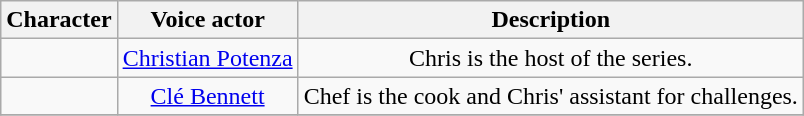<table class="wikitable sortable" style=text-align:center>
<tr>
<th>Character</th>
<th>Voice actor</th>
<th>Description</th>
</tr>
<tr>
<td></td>
<td><a href='#'>Christian Potenza</a></td>
<td>Chris is the host of the series.</td>
</tr>
<tr>
<td></td>
<td><a href='#'>Clé Bennett</a></td>
<td>Chef is the cook and Chris' assistant for challenges.</td>
</tr>
<tr>
</tr>
</table>
